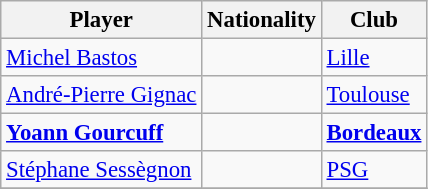<table class="wikitable" style="font-size:95%">
<tr>
<th>Player</th>
<th>Nationality</th>
<th>Club</th>
</tr>
<tr --->
<td><a href='#'>Michel Bastos</a></td>
<td></td>
<td><a href='#'>Lille</a></td>
</tr>
<tr>
<td><a href='#'>André-Pierre Gignac</a></td>
<td></td>
<td><a href='#'>Toulouse</a></td>
</tr>
<tr>
<td><strong><a href='#'>Yoann Gourcuff</a></strong></td>
<td><strong></strong></td>
<td><strong><a href='#'>Bordeaux</a></strong></td>
</tr>
<tr>
<td><a href='#'>Stéphane Sessègnon</a></td>
<td></td>
<td><a href='#'>PSG</a></td>
</tr>
<tr>
</tr>
</table>
